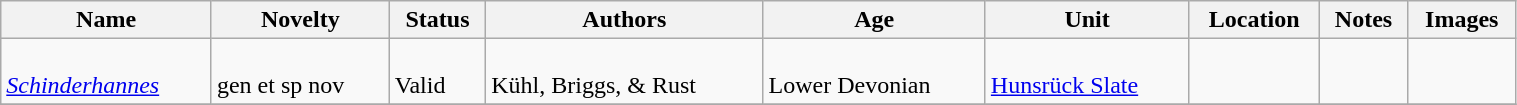<table class="wikitable sortable" align="center" width="80%">
<tr>
<th>Name</th>
<th>Novelty</th>
<th>Status</th>
<th>Authors</th>
<th>Age</th>
<th>Unit</th>
<th>Location</th>
<th>Notes</th>
<th>Images</th>
</tr>
<tr>
<td><br><em><a href='#'>Schinderhannes</a></em></td>
<td><br>gen et sp nov</td>
<td><br>Valid</td>
<td><br>Kühl, Briggs, & Rust</td>
<td><br>Lower Devonian</td>
<td><br><a href='#'>Hunsrück Slate</a></td>
<td><br></td>
<td></td>
<td></td>
</tr>
<tr>
</tr>
</table>
